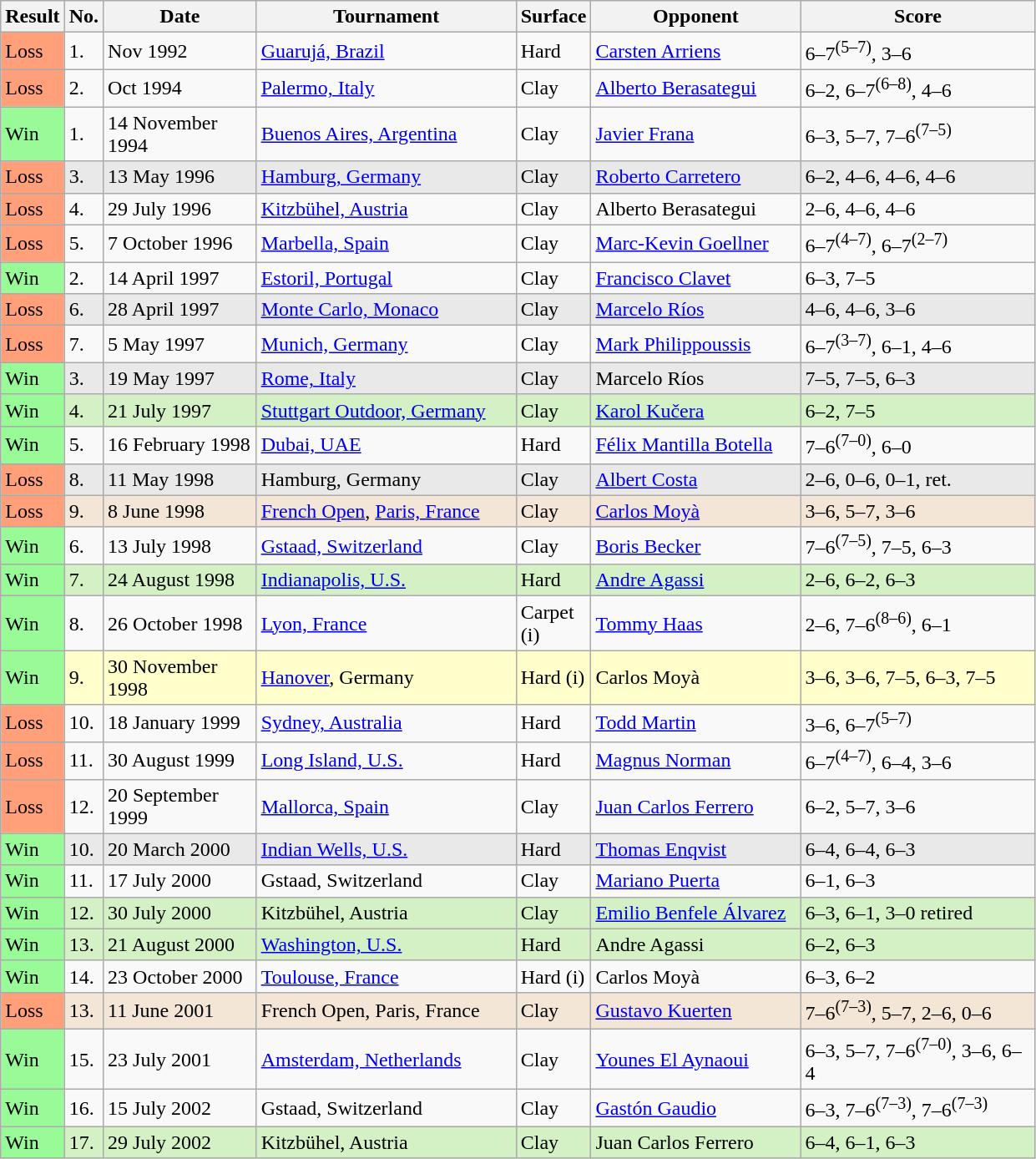<table class="sortable wikitable">
<tr>
<th>Result</th>
<th style="width:20px" class="unsortable">No.</th>
<th style="width:115px">Date</th>
<th style="width:200px">Tournament</th>
<th style="width:50px">Surface</th>
<th style="width:160px">Opponent</th>
<th style="width:180px" class="unsortable">Score</th>
</tr>
<tr>
<td style="background:#ffa07a;">Loss</td>
<td>1.</td>
<td>Nov 1992</td>
<td><a href='#'>Guarujá, Brazil</a></td>
<td>Hard</td>
<td> <a href='#'>Carsten Arriens</a></td>
<td>6–7<sup>(5–7)</sup>, 3–6</td>
</tr>
<tr>
<td style="background:#ffa07a;">Loss</td>
<td>2.</td>
<td>Oct 1994</td>
<td><a href='#'>Palermo, Italy</a></td>
<td>Clay</td>
<td> <a href='#'>Alberto Berasategui</a></td>
<td>6–2, 6–7<sup>(6–8)</sup>, 4–6</td>
</tr>
<tr>
<td style="background:#98fb98;">Win</td>
<td>1.</td>
<td>14 November 1994</td>
<td><a href='#'>Buenos Aires, Argentina</a></td>
<td>Clay</td>
<td> <a href='#'>Javier Frana</a></td>
<td>6–3, 5–7, 7–6<sup>(7–5)</sup></td>
</tr>
<tr bgcolor="#e9e9e9">
<td style="background:#ffa07a;">Loss</td>
<td>3.</td>
<td>13 May 1996</td>
<td><a href='#'>Hamburg, Germany</a></td>
<td>Clay</td>
<td> <a href='#'>Roberto Carretero</a></td>
<td>6–2, 4–6, 4–6, 4–6</td>
</tr>
<tr>
<td style="background:#ffa07a;">Loss</td>
<td>4.</td>
<td>29 July 1996</td>
<td><a href='#'>Kitzbühel, Austria</a></td>
<td>Clay</td>
<td> Alberto Berasategui</td>
<td>2–6, 4–6, 4–6</td>
</tr>
<tr>
<td style="background:#ffa07a;">Loss</td>
<td>5.</td>
<td>7 October 1996</td>
<td><a href='#'>Marbella, Spain</a></td>
<td>Clay</td>
<td> <a href='#'>Marc-Kevin Goellner</a></td>
<td>6–7<sup>(4–7)</sup>, 6–7<sup>(2–7)</sup></td>
</tr>
<tr>
<td style="background:#98fb98;">Win</td>
<td>2.</td>
<td>14 April 1997</td>
<td><a href='#'>Estoril, Portugal</a></td>
<td>Clay</td>
<td> <a href='#'>Francisco Clavet</a></td>
<td>6–3, 7–5</td>
</tr>
<tr bgcolor="#e9e9e9">
<td style="background:#ffa07a;">Loss</td>
<td>6.</td>
<td>28 April 1997</td>
<td><a href='#'>Monte Carlo, Monaco</a></td>
<td>Clay</td>
<td> <a href='#'>Marcelo Ríos</a></td>
<td>4–6, 4–6, 3–6</td>
</tr>
<tr>
<td style="background:#ffa07a;">Loss</td>
<td>7.</td>
<td>5 May 1997</td>
<td><a href='#'>Munich, Germany</a></td>
<td>Clay</td>
<td> <a href='#'>Mark Philippoussis</a></td>
<td>6–7<sup>(3–7)</sup>, 6–1, 4–6</td>
</tr>
<tr bgcolor="#e9e9e9">
<td style="background:#98fb98;">Win</td>
<td>3.</td>
<td>19 May 1997</td>
<td><a href='#'>Rome, Italy</a></td>
<td>Clay</td>
<td> Marcelo Ríos</td>
<td>7–5, 7–5, 6–3</td>
</tr>
<tr bgcolor="#d4f1c5">
<td style="background:#98fb98;">Win</td>
<td>4.</td>
<td>21 July 1997</td>
<td><a href='#'>Stuttgart Outdoor, Germany</a></td>
<td>Clay</td>
<td> <a href='#'>Karol Kučera</a></td>
<td>6–2, 7–5</td>
</tr>
<tr>
<td style="background:#98fb98;">Win</td>
<td>5.</td>
<td>16 February 1998</td>
<td><a href='#'>Dubai, UAE</a></td>
<td>Hard</td>
<td> <a href='#'>Félix Mantilla Botella</a></td>
<td>7–6<sup>(7–0)</sup>, 6–0</td>
</tr>
<tr bgcolor="#e9e9e9">
<td style="background:#ffa07a;">Loss</td>
<td>8.</td>
<td>11 May 1998</td>
<td>Hamburg, Germany</td>
<td>Clay</td>
<td> <a href='#'>Albert Costa</a></td>
<td>2–6, 0–6, 0–1, ret.</td>
</tr>
<tr bgcolor="#f3e6d7">
<td style="background:#ffa07a;">Loss</td>
<td>9.</td>
<td>8 June 1998</td>
<td><a href='#'>French Open</a>, <a href='#'>Paris, France</a></td>
<td>Clay</td>
<td> <a href='#'>Carlos Moyà</a></td>
<td>3–6, 5–7, 3–6</td>
</tr>
<tr>
<td style="background:#98fb98;">Win</td>
<td>6.</td>
<td>13 July 1998</td>
<td><a href='#'>Gstaad, Switzerland</a></td>
<td>Clay</td>
<td> <a href='#'>Boris Becker</a></td>
<td>7–6<sup>(7–5)</sup>, 7–5, 6–3</td>
</tr>
<tr bgcolor="#d4f1c5">
<td style="background:#98fb98;">Win</td>
<td>7.</td>
<td>24 August 1998</td>
<td><a href='#'>Indianapolis, U.S.</a></td>
<td>Hard</td>
<td> <a href='#'>Andre Agassi</a></td>
<td>2–6, 6–2, 6–3</td>
</tr>
<tr>
<td style="background:#98fb98;">Win</td>
<td>8.</td>
<td>26 October 1998</td>
<td><a href='#'>Lyon, France</a></td>
<td>Carpet (i)</td>
<td> <a href='#'>Tommy Haas</a></td>
<td>2–6, 7–6<sup>(8–6)</sup>, 6–1</td>
</tr>
<tr bgcolor="ffffcc">
<td style="background:#98fb98;">Win</td>
<td>9.</td>
<td>30 November 1998</td>
<td><a href='#'>Hanover</a>, Germany</td>
<td>Hard (i)</td>
<td> Carlos Moyà</td>
<td>3–6, 3–6, 7–5, 6–3, 7–5</td>
</tr>
<tr>
<td style="background:#ffa07a;">Loss</td>
<td>10.</td>
<td>18 January 1999</td>
<td><a href='#'>Sydney, Australia</a></td>
<td>Hard</td>
<td> <a href='#'>Todd Martin</a></td>
<td>3–6, 6–7<sup>(5–7)</sup></td>
</tr>
<tr>
<td style="background:#ffa07a;">Loss</td>
<td>11.</td>
<td>30 August 1999</td>
<td><a href='#'>Long Island, U.S.</a></td>
<td>Hard</td>
<td> <a href='#'>Magnus Norman</a></td>
<td>6–7<sup>(4–7)</sup>, 6–4, 3–6</td>
</tr>
<tr>
<td style="background:#ffa07a;">Loss</td>
<td>12.</td>
<td>20 September 1999</td>
<td><a href='#'>Mallorca, Spain</a></td>
<td>Clay</td>
<td> <a href='#'>Juan Carlos Ferrero</a></td>
<td>6–2, 5–7, 3–6</td>
</tr>
<tr bgcolor="#e9e9e9">
<td style="background:#98fb98;">Win</td>
<td>10.</td>
<td>20 March 2000</td>
<td><a href='#'>Indian Wells, U.S.</a></td>
<td>Hard</td>
<td> <a href='#'>Thomas Enqvist</a></td>
<td>6–4, 6–4, 6–3</td>
</tr>
<tr>
<td style="background:#98fb98;">Win</td>
<td>11.</td>
<td>17 July 2000</td>
<td>Gstaad, Switzerland</td>
<td>Clay</td>
<td> <a href='#'>Mariano Puerta</a></td>
<td>6–1, 6–3</td>
</tr>
<tr bgcolor="#d4f1c5">
<td style="background:#98fb98;">Win</td>
<td>12.</td>
<td>30 July 2000</td>
<td>Kitzbühel, Austria</td>
<td>Clay</td>
<td> <a href='#'>Emilio Benfele Álvarez</a></td>
<td>6–3, 6–1, 3–0 retired</td>
</tr>
<tr bgcolor="#d4f1c5">
<td style="background:#98fb98;">Win</td>
<td>13.</td>
<td>21 August 2000</td>
<td><a href='#'>Washington, U.S.</a></td>
<td>Hard</td>
<td> Andre Agassi</td>
<td>6–2, 6–3</td>
</tr>
<tr>
<td style="background:#98fb98;">Win</td>
<td>14.</td>
<td>23 October 2000</td>
<td><a href='#'>Toulouse, France</a></td>
<td>Hard (i)</td>
<td> Carlos Moyà</td>
<td>6–3, 6–2</td>
</tr>
<tr bgcolor="#f3e6d7">
<td style="background:#ffa07a;">Loss</td>
<td>13.</td>
<td>11 June 2001</td>
<td>French Open, Paris, France</td>
<td>Clay</td>
<td> <a href='#'>Gustavo Kuerten</a></td>
<td>7–6<sup>(7–3)</sup>, 5–7, 2–6, 0–6</td>
</tr>
<tr>
<td style="background:#98fb98;">Win</td>
<td>15.</td>
<td>23 July 2001</td>
<td><a href='#'>Amsterdam, Netherlands</a></td>
<td>Clay</td>
<td> <a href='#'>Younes El Aynaoui</a></td>
<td>6–3, 5–7, 7–6<sup>(7–0)</sup>, 3–6, 6–4</td>
</tr>
<tr>
<td style="background:#98fb98;">Win</td>
<td>16.</td>
<td>15 July 2002</td>
<td>Gstaad, Switzerland</td>
<td>Clay</td>
<td> <a href='#'>Gastón Gaudio</a></td>
<td>6–3, 7–6<sup>(7–3)</sup>, 7–6<sup>(7–3)</sup></td>
</tr>
<tr bgcolor="#d4f1c5">
<td style="background:#98fb98;">Win</td>
<td>17.</td>
<td>29 July 2002</td>
<td>Kitzbühel, Austria</td>
<td>Clay</td>
<td> Juan Carlos Ferrero</td>
<td>6–4, 6–1, 6–3</td>
</tr>
</table>
